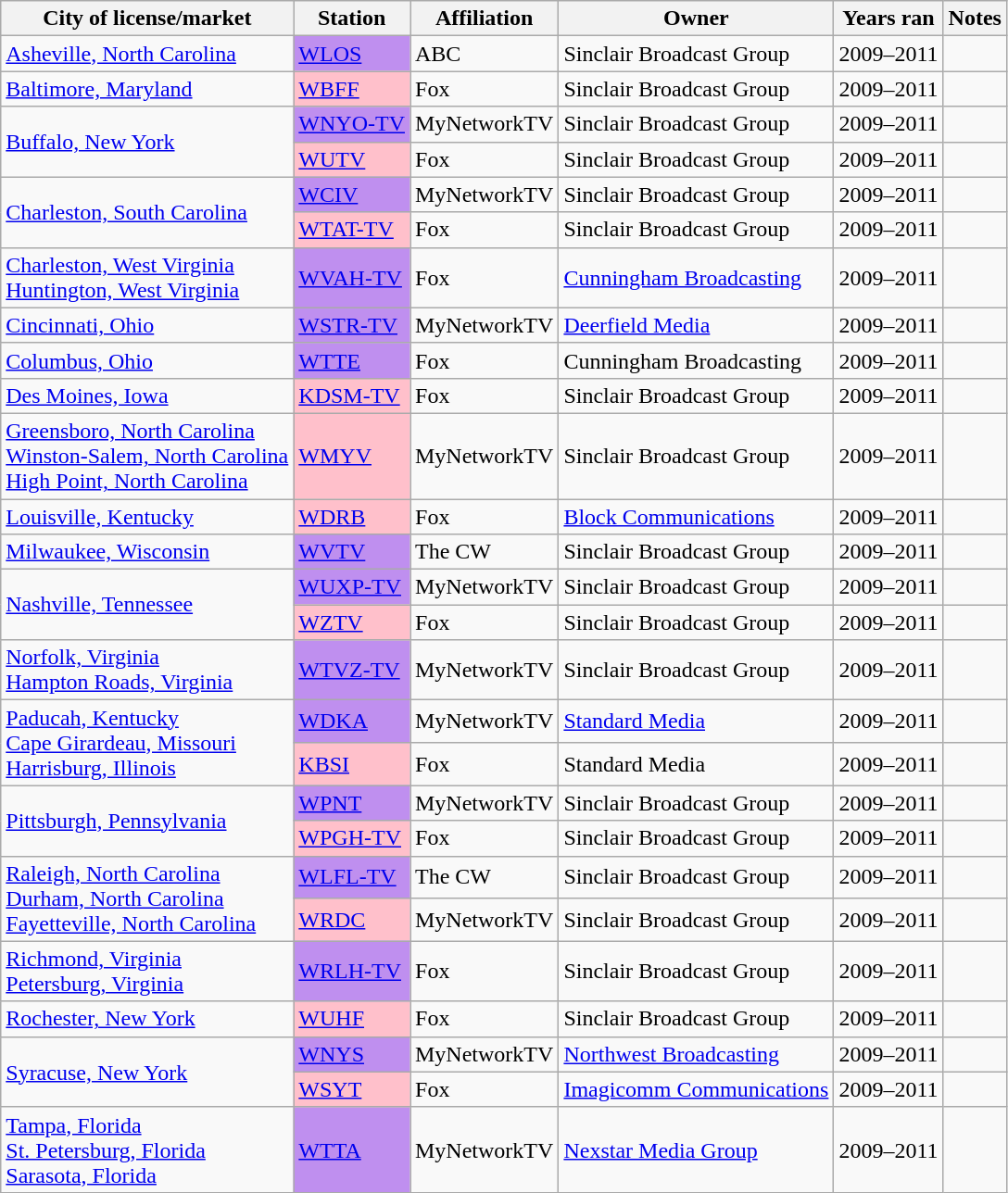<table class="wikitable">
<tr>
<th>City of license/market</th>
<th>Station</th>
<th>Affiliation</th>
<th>Owner</th>
<th>Years ran</th>
<th>Notes</th>
</tr>
<tr>
<td><a href='#'>Asheville, North Carolina</a></td>
<td bgcolor=#bf8fef><a href='#'>WLOS</a></td>
<td>ABC</td>
<td>Sinclair Broadcast Group</td>
<td>2009–2011</td>
<td></td>
</tr>
<tr>
<td><a href='#'>Baltimore, Maryland</a></td>
<td bgcolor=ffc0cb><a href='#'>WBFF</a></td>
<td>Fox</td>
<td>Sinclair Broadcast Group</td>
<td>2009–2011</td>
<td></td>
</tr>
<tr>
<td rowspan=2><a href='#'>Buffalo, New York</a></td>
<td bgcolor=#bf8fef><a href='#'>WNYO-TV</a></td>
<td>MyNetworkTV</td>
<td>Sinclair Broadcast Group</td>
<td>2009–2011</td>
<td></td>
</tr>
<tr>
<td bgcolor=ffc0cb><a href='#'>WUTV</a></td>
<td>Fox</td>
<td>Sinclair Broadcast Group</td>
<td>2009–2011</td>
<td></td>
</tr>
<tr>
<td rowspan=2><a href='#'>Charleston, South Carolina</a></td>
<td bgcolor=#bf8fef><a href='#'>WCIV</a></td>
<td>MyNetworkTV</td>
<td>Sinclair Broadcast Group</td>
<td>2009–2011</td>
<td></td>
</tr>
<tr>
<td bgcolor=ffc0cb><a href='#'>WTAT-TV</a></td>
<td>Fox</td>
<td>Sinclair Broadcast Group</td>
<td>2009–2011</td>
<td></td>
</tr>
<tr>
<td><a href='#'>Charleston, West Virginia</a><br><a href='#'>Huntington, West Virginia</a></td>
<td bgcolor=#bf8fef><a href='#'>WVAH-TV</a></td>
<td>Fox</td>
<td><a href='#'>Cunningham Broadcasting</a></td>
<td>2009–2011</td>
<td></td>
</tr>
<tr>
<td><a href='#'>Cincinnati, Ohio</a></td>
<td bgcolor=#bf8fef><a href='#'>WSTR-TV</a></td>
<td>MyNetworkTV</td>
<td><a href='#'>Deerfield Media</a></td>
<td>2009–2011</td>
<td></td>
</tr>
<tr>
<td><a href='#'>Columbus, Ohio</a></td>
<td bgcolor=#bf8fef><a href='#'>WTTE</a></td>
<td>Fox</td>
<td>Cunningham Broadcasting</td>
<td>2009–2011</td>
<td></td>
</tr>
<tr>
<td><a href='#'>Des Moines, Iowa</a></td>
<td bgcolor=ffc0cb><a href='#'>KDSM-TV</a></td>
<td>Fox</td>
<td>Sinclair Broadcast Group</td>
<td>2009–2011</td>
<td></td>
</tr>
<tr>
<td><a href='#'>Greensboro, North Carolina</a><br><a href='#'>Winston-Salem, North Carolina</a><br><a href='#'>High Point, North Carolina</a></td>
<td bgcolor=ffc0cb><a href='#'>WMYV</a></td>
<td>MyNetworkTV</td>
<td>Sinclair Broadcast Group</td>
<td>2009–2011</td>
<td></td>
</tr>
<tr>
<td><a href='#'>Louisville, Kentucky</a></td>
<td bgcolor=ffcocb><a href='#'>WDRB</a></td>
<td>Fox</td>
<td><a href='#'>Block Communications</a></td>
<td>2009–2011</td>
</tr>
<tr>
<td><a href='#'>Milwaukee, Wisconsin</a></td>
<td bgcolor=#bf8fef><a href='#'>WVTV</a></td>
<td>The CW</td>
<td>Sinclair Broadcast Group</td>
<td>2009–2011</td>
<td></td>
</tr>
<tr>
<td rowspan=2><a href='#'>Nashville, Tennessee</a></td>
<td bgcolor=#bf8fef><a href='#'>WUXP-TV</a></td>
<td>MyNetworkTV</td>
<td>Sinclair Broadcast Group</td>
<td>2009–2011</td>
<td></td>
</tr>
<tr>
<td bgcolor=ffc0cb><a href='#'>WZTV</a></td>
<td>Fox</td>
<td>Sinclair Broadcast Group</td>
<td>2009–2011</td>
<td></td>
</tr>
<tr>
<td><a href='#'>Norfolk, Virginia</a><br><a href='#'>Hampton Roads, Virginia</a></td>
<td bgcolor=#bf8fef><a href='#'>WTVZ-TV</a></td>
<td>MyNetworkTV</td>
<td>Sinclair Broadcast Group</td>
<td>2009–2011</td>
<td></td>
</tr>
<tr>
<td rowspan=2><a href='#'>Paducah, Kentucky</a><br><a href='#'>Cape Girardeau, Missouri</a><br><a href='#'>Harrisburg, Illinois</a></td>
<td bgcolor=#bf8fef><a href='#'>WDKA</a></td>
<td>MyNetworkTV</td>
<td><a href='#'>Standard Media</a></td>
<td>2009–2011</td>
<td></td>
</tr>
<tr>
<td bgcolor=ffc0cb><a href='#'>KBSI</a></td>
<td>Fox</td>
<td>Standard Media</td>
<td>2009–2011</td>
<td></td>
</tr>
<tr>
<td rowspan=2><a href='#'>Pittsburgh, Pennsylvania</a></td>
<td bgcolor=#bf8fef><a href='#'>WPNT</a></td>
<td>MyNetworkTV</td>
<td>Sinclair Broadcast Group</td>
<td>2009–2011</td>
<td></td>
</tr>
<tr>
<td bgcolor=ffc0cb><a href='#'>WPGH-TV</a></td>
<td>Fox</td>
<td>Sinclair Broadcast Group</td>
<td>2009–2011</td>
<td></td>
</tr>
<tr>
<td rowspan=2><a href='#'>Raleigh, North Carolina</a><br><a href='#'>Durham, North Carolina</a><br><a href='#'>Fayetteville, North Carolina</a></td>
<td bgcolor=#bf8fef><a href='#'>WLFL-TV</a></td>
<td>The CW</td>
<td>Sinclair Broadcast Group</td>
<td>2009–2011</td>
<td></td>
</tr>
<tr>
<td bgcolor=ffc0cb><a href='#'>WRDC</a></td>
<td>MyNetworkTV</td>
<td>Sinclair Broadcast Group</td>
<td>2009–2011</td>
<td></td>
</tr>
<tr>
<td><a href='#'>Richmond, Virginia</a><br><a href='#'>Petersburg, Virginia</a></td>
<td bgcolor=#bf8fef><a href='#'>WRLH-TV</a></td>
<td>Fox</td>
<td>Sinclair Broadcast Group</td>
<td>2009–2011</td>
<td></td>
</tr>
<tr>
<td><a href='#'>Rochester, New York</a></td>
<td bgcolor=ffc0cb><a href='#'>WUHF</a></td>
<td>Fox</td>
<td>Sinclair Broadcast Group</td>
<td>2009–2011</td>
<td></td>
</tr>
<tr>
<td rowspan=2><a href='#'>Syracuse, New York</a></td>
<td bgcolor=#bf8fef><a href='#'>WNYS</a></td>
<td>MyNetworkTV</td>
<td><a href='#'>Northwest Broadcasting</a></td>
<td>2009–2011</td>
<td></td>
</tr>
<tr>
<td bgcolor=ffc0cb><a href='#'>WSYT</a></td>
<td>Fox</td>
<td><a href='#'>Imagicomm Communications</a></td>
<td>2009–2011</td>
<td></td>
</tr>
<tr>
<td><a href='#'>Tampa, Florida</a><br><a href='#'>St. Petersburg, Florida</a><br><a href='#'>Sarasota, Florida</a></td>
<td bgcolor=#bf8fef><a href='#'>WTTA</a></td>
<td>MyNetworkTV</td>
<td><a href='#'>Nexstar Media Group</a></td>
<td>2009–2011</td>
<td></td>
</tr>
</table>
